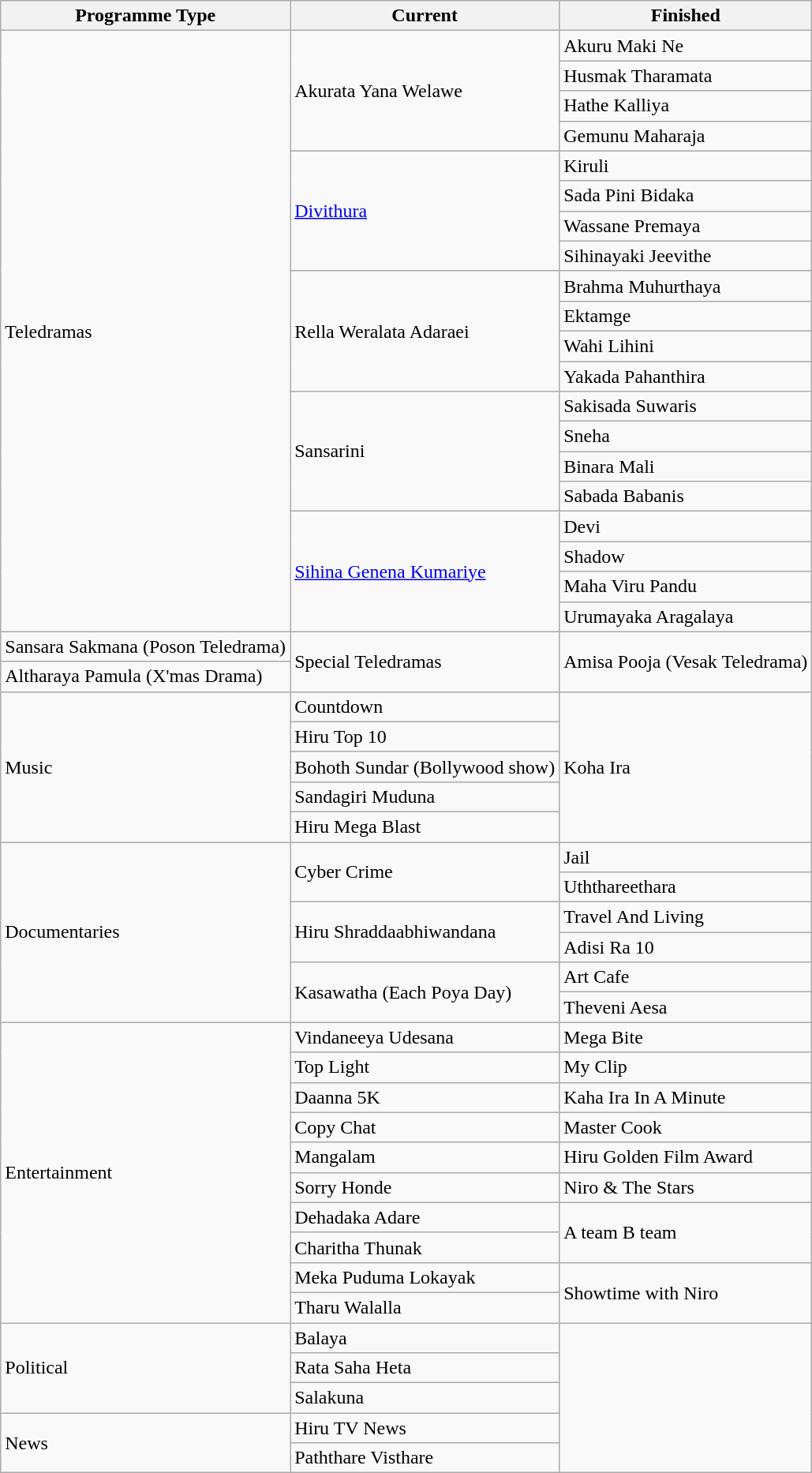<table class="wikitable">
<tr>
<th>Programme Type</th>
<th>Current</th>
<th>Finished</th>
</tr>
<tr>
<td rowspan="20">Teledramas</td>
<td rowspan="4">Akurata Yana Welawe</td>
<td>Akuru Maki Ne</td>
</tr>
<tr>
<td>Husmak Tharamata</td>
</tr>
<tr>
<td>Hathe Kalliya</td>
</tr>
<tr>
<td>Gemunu Maharaja</td>
</tr>
<tr>
<td rowspan="4"><a href='#'>Divithura</a></td>
<td>Kiruli</td>
</tr>
<tr>
<td>Sada Pini Bidaka</td>
</tr>
<tr>
<td>Wassane Premaya</td>
</tr>
<tr>
<td>Sihinayaki Jeevithe</td>
</tr>
<tr>
<td rowspan="4">Rella Weralata Adaraei</td>
<td>Brahma Muhurthaya</td>
</tr>
<tr>
<td>Ektamge</td>
</tr>
<tr>
<td>Wahi Lihini</td>
</tr>
<tr>
<td>Yakada Pahanthira</td>
</tr>
<tr>
<td rowspan="4">Sansarini</td>
<td>Sakisada Suwaris</td>
</tr>
<tr>
<td>Sneha</td>
</tr>
<tr>
<td>Binara Mali</td>
</tr>
<tr>
<td>Sabada Babanis</td>
</tr>
<tr>
<td rowspan="4"><a href='#'>Sihina Genena Kumariye</a></td>
<td>Devi</td>
</tr>
<tr>
<td>Shadow</td>
</tr>
<tr>
<td>Maha Viru Pandu</td>
</tr>
<tr>
<td>Urumayaka Aragalaya</td>
</tr>
<tr>
<td>Sansara Sakmana (Poson Teledrama)</td>
<td rowspan="2">Special Teledramas</td>
<td rowspan="2">Amisa Pooja (Vesak Teledrama)</td>
</tr>
<tr>
<td>Altharaya Pamula (X'mas Drama)</td>
</tr>
<tr>
<td rowspan="5">Music</td>
<td>Countdown</td>
<td rowspan="5">Koha Ira</td>
</tr>
<tr>
<td>Hiru Top 10</td>
</tr>
<tr>
<td>Bohoth Sundar (Bollywood show)</td>
</tr>
<tr>
<td>Sandagiri Muduna</td>
</tr>
<tr>
<td>Hiru Mega Blast</td>
</tr>
<tr>
<td rowspan="6">Documentaries</td>
<td rowspan="2">Cyber Crime</td>
<td>Jail</td>
</tr>
<tr>
<td>Uththareethara</td>
</tr>
<tr>
<td rowspan="2">Hiru Shraddaabhiwandana</td>
<td>Travel And Living</td>
</tr>
<tr>
<td>Adisi Ra 10</td>
</tr>
<tr>
<td rowspan="2">Kasawatha (Each Poya Day)</td>
<td>Art Cafe</td>
</tr>
<tr>
<td>Theveni Aesa</td>
</tr>
<tr>
<td rowspan="10">Entertainment</td>
<td>Vindaneeya Udesana</td>
<td>Mega Bite</td>
</tr>
<tr>
<td>Top Light</td>
<td>My Clip</td>
</tr>
<tr>
<td>Daanna 5K</td>
<td>Kaha Ira In A Minute</td>
</tr>
<tr>
<td>Copy Chat</td>
<td>Master Cook</td>
</tr>
<tr>
<td>Mangalam</td>
<td>Hiru Golden Film Award</td>
</tr>
<tr>
<td>Sorry Honde</td>
<td>Niro & The Stars</td>
</tr>
<tr>
<td>Dehadaka Adare</td>
<td rowspan="2">A team B team</td>
</tr>
<tr>
<td>Charitha Thunak</td>
</tr>
<tr>
<td>Meka Puduma Lokayak</td>
<td rowspan="2">Showtime with Niro</td>
</tr>
<tr>
<td>Tharu Walalla</td>
</tr>
<tr>
<td rowspan="3">Political</td>
<td>Balaya</td>
<td rowspan="5"></td>
</tr>
<tr>
<td>Rata Saha Heta</td>
</tr>
<tr>
<td>Salakuna</td>
</tr>
<tr>
<td rowspan="2">News</td>
<td>Hiru TV News</td>
</tr>
<tr>
<td>Paththare Visthare</td>
</tr>
</table>
